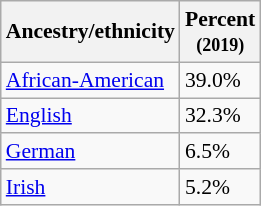<table class="wikitable sortable collapsible" style="font-size: 90%;">
<tr>
<th>Ancestry/ethnicity</th>
<th>Percent<br><small>(2019)</small></th>
</tr>
<tr>
<td><a href='#'>African-American</a> </td>
<td>39.0%</td>
</tr>
<tr>
<td><a href='#'>English</a> </td>
<td>32.3%</td>
</tr>
<tr>
<td><a href='#'>German</a> </td>
<td>6.5%</td>
</tr>
<tr>
<td><a href='#'>Irish</a> </td>
<td>5.2%</td>
</tr>
</table>
